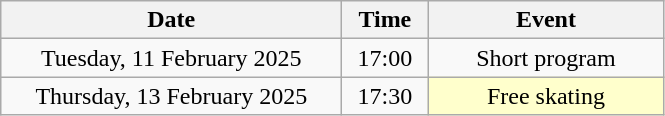<table class = "wikitable" style="text-align:center;">
<tr>
<th width=220>Date</th>
<th width=50>Time</th>
<th width=150>Event</th>
</tr>
<tr>
<td>Tuesday, 11 February 2025</td>
<td>17:00</td>
<td>Short program</td>
</tr>
<tr>
<td>Thursday, 13 February 2025</td>
<td>17:30</td>
<td bgcolor=ffffcc>Free skating</td>
</tr>
</table>
